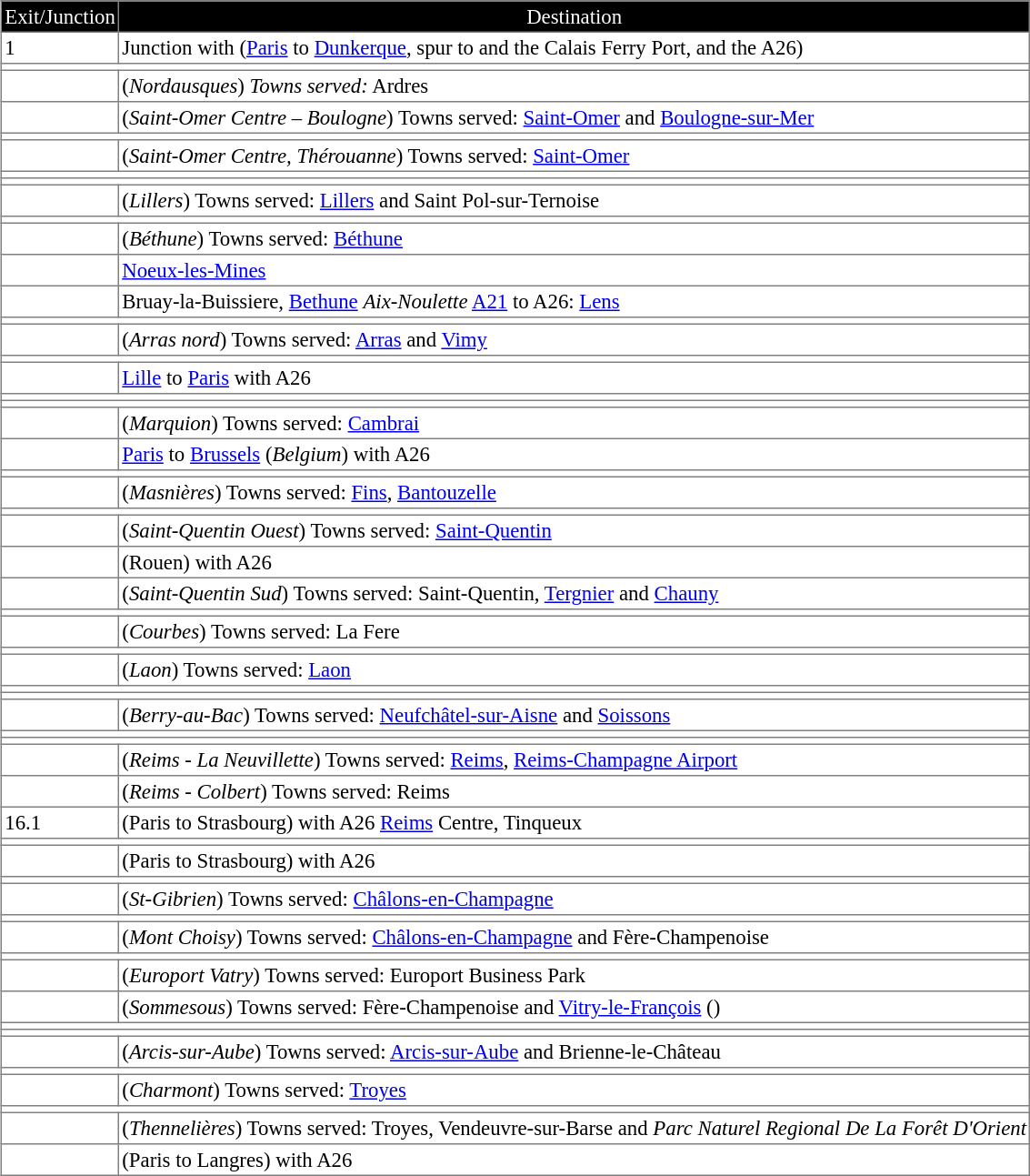<table border="1" cellpadding="2" style="margin-left:1em; margin-bottom: 1em; color: black; border-collapse: collapse; font-size: 95%;">
<tr align="center" bgcolor="000000" style="color: white">
<td>Exit/Junction</td>
<td>Destination</td>
</tr>
<tr>
<td> 1</td>
<td>Junction with <em></em> (<a href='#'>Paris</a> to <a href='#'>Dunkerque</a>, <em></em> spur to <strong><em></em></strong> and the Calais Ferry Port, and the A26)</td>
</tr>
<tr>
<td colspan="2"></td>
</tr>
<tr>
<td></td>
<td>(<em>Nordausques</em>) <em>Towns served:</em> Ardres</td>
</tr>
<tr>
<td></td>
<td>(<em>Saint-Omer Centre – Boulogne</em>) Towns served: <a href='#'>Saint-Omer</a> and <a href='#'>Boulogne-sur-Mer</a></td>
</tr>
<tr>
<td colspan="2"></td>
</tr>
<tr>
<td></td>
<td>(<em>Saint-Omer Centre, Thérouanne</em>) Towns served: <a href='#'>Saint-Omer</a></td>
</tr>
<tr>
<td colspan="2"></td>
</tr>
<tr>
<td colspan="2"></td>
</tr>
<tr>
<td></td>
<td>(<em>Lillers</em>) Towns served: <a href='#'>Lillers</a> and Saint Pol-sur-Ternoise</td>
</tr>
<tr>
<td colspan="2"></td>
</tr>
<tr>
<td></td>
<td>(<em>Béthune</em>) Towns served: <a href='#'>Béthune</a></td>
</tr>
<tr>
<td></td>
<td><a href='#'>Noeux-les-Mines</a></td>
</tr>
<tr>
<td></td>
<td>Bruay-la-Buissiere, <a href='#'>Bethune</a>  <em>Aix-Noulette</em> <a href='#'>A21</a> to A26: <a href='#'>Lens</a></td>
</tr>
<tr>
<td colspan="2"></td>
</tr>
<tr>
<td></td>
<td>(<em>Arras nord</em>) Towns served: <a href='#'>Arras</a> and <a href='#'>Vimy</a></td>
</tr>
<tr>
<td colspan="2"></td>
</tr>
<tr>
<td></td>
<td><em></em> <a href='#'>Lille</a> to <a href='#'>Paris</a> with A26</td>
</tr>
<tr>
<td colspan="2"></td>
</tr>
<tr>
<td colspan="2"></td>
</tr>
<tr>
<td></td>
<td>(<em>Marquion</em>) Towns served: <a href='#'>Cambrai</a></td>
</tr>
<tr>
<td></td>
<td><em></em> <a href='#'>Paris</a> to <a href='#'>Brussels</a> (<em>Belgium</em>) with A26</td>
</tr>
<tr>
<td colspan="2"></td>
</tr>
<tr>
<td></td>
<td>(<em>Masnières</em>) Towns served: <a href='#'>Fins</a>, <a href='#'>Bantouzelle</a></td>
</tr>
<tr>
<td colspan="2"></td>
</tr>
<tr>
<td></td>
<td>(<em>Saint-Quentin Ouest</em>) Towns served: <a href='#'>Saint-Quentin</a></td>
</tr>
<tr>
<td></td>
<td><em></em> (Rouen) with A26</td>
</tr>
<tr>
<td></td>
<td>(<em>Saint-Quentin Sud</em>) Towns served: Saint-Quentin, <a href='#'>Tergnier</a> and <a href='#'>Chauny</a></td>
</tr>
<tr>
<td colspan="2"></td>
</tr>
<tr>
<td></td>
<td>(<em>Courbes</em>) Towns served: La Fere</td>
</tr>
<tr>
<td colspan="2"></td>
</tr>
<tr>
<td></td>
<td>(<em>Laon</em>) Towns served: <a href='#'>Laon</a></td>
</tr>
<tr>
<td colspan="2"></td>
</tr>
<tr>
<td colspan="2"></td>
</tr>
<tr>
<td></td>
<td>(<em>Berry-au-Bac</em>) Towns served: <a href='#'>Neufchâtel-sur-Aisne</a> and <a href='#'>Soissons</a></td>
</tr>
<tr>
<td colspan="2"></td>
</tr>
<tr>
<td colspan="2"></td>
</tr>
<tr>
<td></td>
<td>(<em>Reims - La Neuvillette</em>) Towns served: <a href='#'>Reims</a>, <a href='#'>Reims-Champagne Airport</a></td>
</tr>
<tr>
<td></td>
<td>(<em>Reims - Colbert</em>) Towns served: Reims</td>
</tr>
<tr>
<td> 16.1</td>
<td><em></em> (Paris to Strasbourg) with A26 <a href='#'>Reims</a> Centre, Tinqueux <em></em></td>
</tr>
<tr>
<td colspan="2"></td>
</tr>
<tr>
<td></td>
<td><em></em> (Paris to Strasbourg) with A26</td>
</tr>
<tr>
<td colspan="2"></td>
</tr>
<tr>
<td></td>
<td>(<em>St-Gibrien</em>) Towns served: <a href='#'>Châlons-en-Champagne</a></td>
</tr>
<tr>
<td colspan="2"></td>
</tr>
<tr>
<td></td>
<td>(<em>Mont Choisy</em>) Towns served: <a href='#'>Châlons-en-Champagne</a> and Fère-Champenoise</td>
</tr>
<tr>
<td colspan="2"></td>
</tr>
<tr>
<td></td>
<td>(<em>Europort Vatry</em>) Towns served: Europort Business Park</td>
</tr>
<tr>
<td></td>
<td>(<em>Sommesous</em>) Towns served: Fère-Champenoise and <a href='#'>Vitry-le-François</a> (<em></em>)</td>
</tr>
<tr>
<td colspan="2"></td>
</tr>
<tr>
<td colspan="2"></td>
</tr>
<tr>
<td></td>
<td>(<em>Arcis-sur-Aube</em>) Towns served: <a href='#'>Arcis-sur-Aube</a> and Brienne-le-Château</td>
</tr>
<tr>
<td colspan="2"></td>
</tr>
<tr>
<td></td>
<td>(<em>Charmont</em>) Towns served: <a href='#'>Troyes</a></td>
</tr>
<tr>
<td colspan="2"></td>
</tr>
<tr>
<td></td>
<td>(<em>Thennelières</em>) Towns served: Troyes, Vendeuvre-sur-Barse and <em>Parc Naturel Regional De La Forêt D'Orient</em></td>
</tr>
<tr>
<td></td>
<td><em></em> (Paris to Langres) with A26</td>
</tr>
</table>
